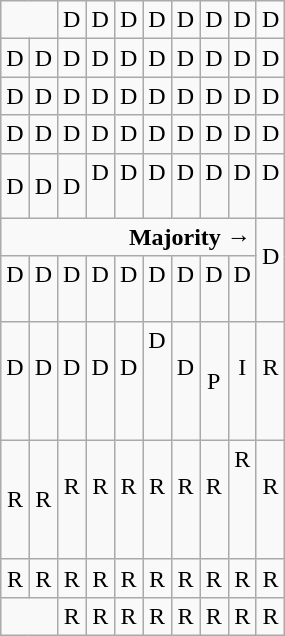<table class="wikitable" style="text-align:center">
<tr>
<td colspan=2> </td>
<td>D</td>
<td>D</td>
<td>D</td>
<td>D</td>
<td>D</td>
<td>D</td>
<td>D</td>
<td>D</td>
</tr>
<tr>
<td width=10% >D</td>
<td width=10% >D</td>
<td width=10% >D</td>
<td width=10% >D</td>
<td width=10% >D</td>
<td width=10% >D</td>
<td width=10% >D</td>
<td width=10% >D</td>
<td width=10% >D</td>
<td width=10% >D</td>
</tr>
<tr>
<td>D</td>
<td>D</td>
<td>D</td>
<td>D</td>
<td>D</td>
<td>D</td>
<td>D</td>
<td>D</td>
<td>D</td>
<td>D</td>
</tr>
<tr>
<td>D</td>
<td>D</td>
<td>D</td>
<td>D</td>
<td>D</td>
<td>D</td>
<td>D</td>
<td>D</td>
<td>D</td>
<td>D</td>
</tr>
<tr>
<td>D</td>
<td>D</td>
<td>D</td>
<td>D<br><br></td>
<td>D<br><br></td>
<td>D<br><br></td>
<td>D<br><br></td>
<td>D<br><br></td>
<td>D<br><br></td>
<td>D<br><br></td>
</tr>
<tr>
<td colspan=9 align=right><strong>Majority →</strong></td>
<td rowspan=2 >D<br><br></td>
</tr>
<tr>
<td>D<br><br></td>
<td>D<br><br></td>
<td>D<br><br></td>
<td>D<br><br></td>
<td>D<br><br></td>
<td>D<br><br></td>
<td>D<br><br></td>
<td>D<br><br></td>
<td>D<br><br></td>
</tr>
<tr>
<td>D<br><br></td>
<td>D<br><br></td>
<td>D<br><br></td>
<td>D<br><br></td>
<td>D<br><br></td>
<td>D<br><br><br><br></td>
<td>D<br><br></td>
<td>P</td>
<td>I<br><br></td>
<td>R<br><br></td>
</tr>
<tr>
<td>R</td>
<td>R</td>
<td>R<br><br></td>
<td>R<br><br></td>
<td>R<br><br></td>
<td>R<br><br></td>
<td>R<br><br></td>
<td>R<br><br></td>
<td>R<br><br><br><br></td>
<td>R<br><br></td>
</tr>
<tr>
<td>R</td>
<td>R</td>
<td>R</td>
<td>R</td>
<td>R</td>
<td>R</td>
<td>R</td>
<td>R</td>
<td>R</td>
<td>R</td>
</tr>
<tr>
<td colspan=2></td>
<td>R</td>
<td>R</td>
<td>R</td>
<td>R</td>
<td>R</td>
<td>R</td>
<td>R</td>
<td>R</td>
</tr>
</table>
